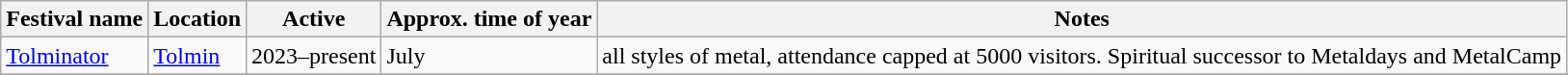<table class="wikitable sortable">
<tr>
<th>Festival name</th>
<th class="unsortable">Location</th>
<th>Active</th>
<th class="wikitable sortable">Approx. time of year</th>
<th class="unsortable">Notes</th>
</tr>
<tr>
<td><a href='#'>Tolminator</a></td>
<td><a href='#'>Tolmin</a></td>
<td>2023–present</td>
<td>July</td>
<td>all styles of metal, attendance capped at 5000 visitors. Spiritual successor to Metaldays and MetalCamp</td>
</tr>
<tr>
</tr>
</table>
